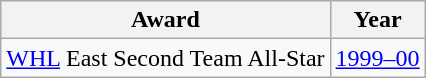<table class="wikitable">
<tr>
<th>Award</th>
<th>Year</th>
</tr>
<tr>
<td><a href='#'>WHL</a> East Second Team All-Star</td>
<td><a href='#'>1999–00</a></td>
</tr>
</table>
